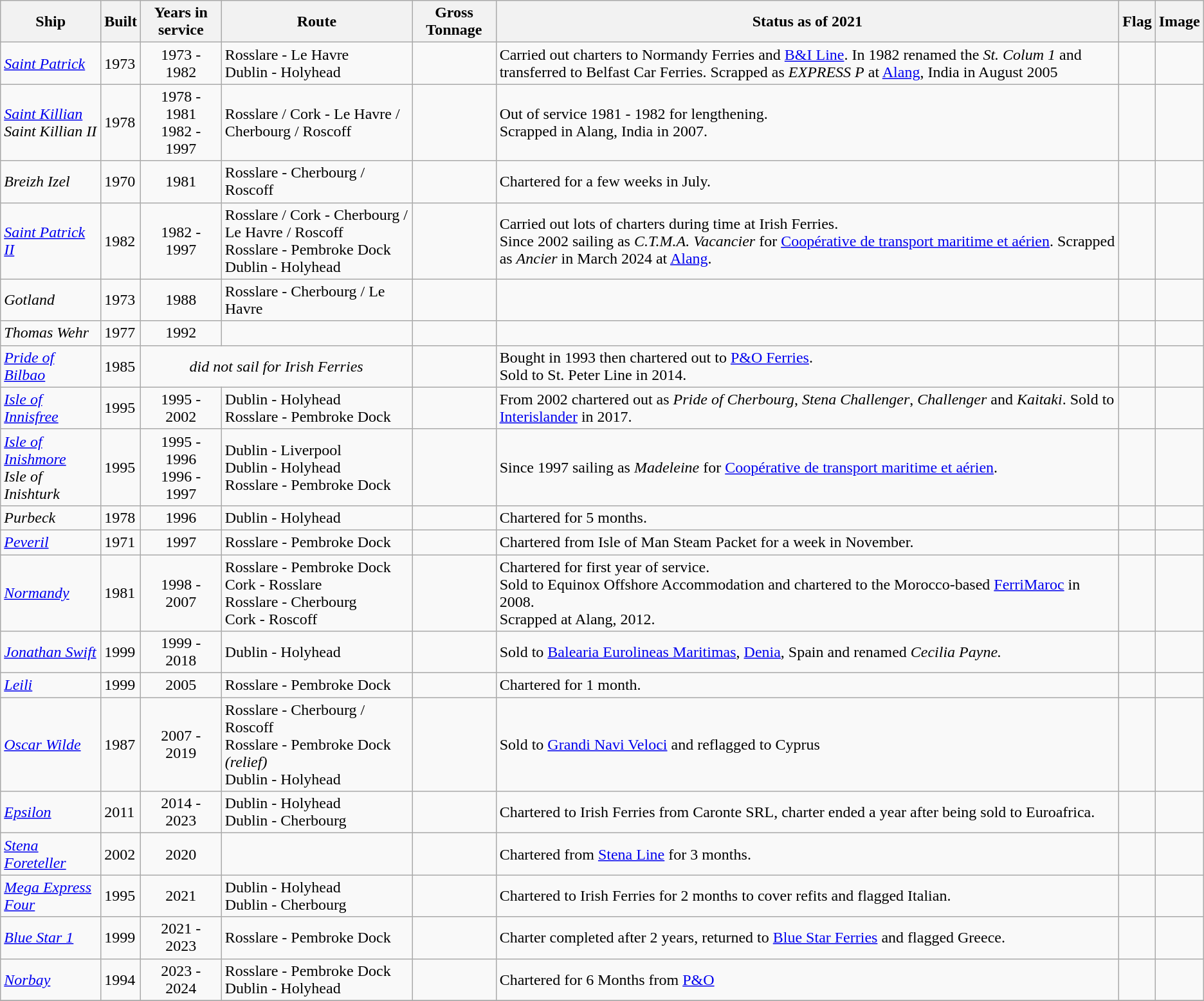<table class="wikitable sortable">
<tr>
<th>Ship</th>
<th>Built</th>
<th>Years in service</th>
<th>Route</th>
<th>Gross Tonnage</th>
<th>Status as of 2021</th>
<th>Flag</th>
<th>Image</th>
</tr>
<tr>
<td><a href='#'><em>Saint Patrick</em></a></td>
<td>1973</td>
<td align="Center">1973 - 1982</td>
<td>Rosslare - Le Havre<br>Dublin - Holyhead</td>
<td align="Center"></td>
<td>Carried out charters to Normandy Ferries and <a href='#'>B&I Line</a>. In 1982 renamed the <em>St. Colum 1</em> and transferred to Belfast Car Ferries. Scrapped as <em>EXPRESS P</em> at <a href='#'>Alang</a>, India in August 2005</td>
<td></td>
<td></td>
</tr>
<tr>
<td><em><a href='#'>Saint Killian</a></em> <br><em>Saint Killian II</em></td>
<td>1978</td>
<td align="Center">1978 - 1981<br>1982 - 1997</td>
<td>Rosslare / Cork - Le Havre / Cherbourg / Roscoff</td>
<td align="Center"><br></td>
<td>Out of service 1981 - 1982 for lengthening.<br>Scrapped in Alang, India in 2007.</td>
<td></td>
<td></td>
</tr>
<tr>
<td><em>Breizh Izel</em></td>
<td>1970</td>
<td align="Center">1981</td>
<td>Rosslare - Cherbourg / Roscoff</td>
<td align="Center"></td>
<td>Chartered for a few weeks in July.</td>
<td></td>
<td></td>
</tr>
<tr>
<td><em><a href='#'>Saint Patrick II</a></em></td>
<td>1982</td>
<td align="Center">1982 - 1997</td>
<td>Rosslare / Cork - Cherbourg / Le Havre / Roscoff<br>Rosslare - Pembroke Dock<br>Dublin - Holyhead</td>
<td align="Center"></td>
<td>Carried out lots of charters during time at Irish Ferries.<br>Since 2002 sailing as <em>C.T.M.A. Vacancier</em> for <a href='#'>Coopérative de transport maritime et aérien</a>. Scrapped as <em>Ancier</em> in March 2024 at <a href='#'>Alang</a>.</td>
<td></td>
<td></td>
</tr>
<tr>
<td><em>Gotland</em></td>
<td>1973</td>
<td align="Center">1988</td>
<td>Rosslare - Cherbourg / Le Havre</td>
<td align="Center"></td>
<td></td>
<td></td>
<td></td>
</tr>
<tr>
<td><em>Thomas Wehr</em></td>
<td>1977</td>
<td align="Center">1992</td>
<td></td>
<td align="Center"></td>
<td></td>
<td></td>
<td></td>
</tr>
<tr>
<td><em><a href='#'>Pride of Bilbao</a></em></td>
<td>1985</td>
<td colspan="2" align="Center"><em>did not sail for Irish Ferries</em></td>
<td align="Center"></td>
<td>Bought in 1993 then chartered out to <a href='#'>P&O Ferries</a>.<br>Sold to St. Peter Line in 2014.</td>
<td></td>
<td></td>
</tr>
<tr>
<td><em><a href='#'>Isle of Innisfree</a></em></td>
<td>1995</td>
<td align="Center">1995 - 2002</td>
<td>Dublin - Holyhead<br>Rosslare - Pembroke Dock</td>
<td align="Center"></td>
<td>From 2002 chartered out as <em>Pride of Cherbourg</em>, <em>Stena Challenger</em>, <em>Challenger</em> and <em>Kaitaki</em>. Sold to <a href='#'>Interislander</a> in 2017.</td>
<td></td>
<td></td>
</tr>
<tr>
<td><em><a href='#'>Isle of Inishmore</a></em> <br><em>Isle of Inishturk</em></td>
<td>1995</td>
<td align="Center">1995 - 1996<br>1996 - 1997</td>
<td>Dublin - Liverpool<br>Dublin - Holyhead<br>Rosslare - Pembroke Dock</td>
<td align="Center"><br></td>
<td>Since 1997 sailing as <em>Madeleine</em> for <a href='#'>Coopérative de transport maritime et aérien</a>.</td>
<td></td>
<td></td>
</tr>
<tr>
<td><em>Purbeck</em></td>
<td>1978</td>
<td align="Center">1996</td>
<td>Dublin - Holyhead</td>
<td align="Center"></td>
<td>Chartered for 5 months.</td>
<td></td>
<td></td>
</tr>
<tr>
<td><em><a href='#'>Peveril</a></em></td>
<td>1971</td>
<td align="Center">1997</td>
<td>Rosslare - Pembroke Dock</td>
<td align="Center"></td>
<td>Chartered from Isle of Man Steam Packet for a week in November.</td>
<td></td>
<td></td>
</tr>
<tr>
<td><em><a href='#'>Normandy</a></em></td>
<td>1981</td>
<td align="Center">1998 - 2007</td>
<td>Rosslare - Pembroke Dock<br>Cork - Rosslare<br>Rosslare - Cherbourg<br>Cork - Roscoff</td>
<td align="Center"></td>
<td>Chartered for first year of service.<br>Sold to Equinox Offshore Accommodation and chartered to the Morocco-based <a href='#'>FerriMaroc</a> in 2008.<br>Scrapped at Alang, 2012.</td>
<td></td>
<td></td>
</tr>
<tr>
<td><em><a href='#'>Jonathan Swift</a></em></td>
<td>1999</td>
<td align="Center">1999 - 2018</td>
<td>Dublin - Holyhead</td>
<td align="Center"></td>
<td>Sold to <a href='#'>Balearia Eurolineas Maritimas</a>, <a href='#'>Denia</a>, Spain and renamed <em>Cecilia Payne.</em></td>
<td></td>
<td></td>
</tr>
<tr>
<td><em><a href='#'>Leili</a></em></td>
<td>1999</td>
<td align="Center">2005</td>
<td>Rosslare - Pembroke Dock</td>
<td align="Center"></td>
<td>Chartered for 1 month.</td>
<td></td>
<td></td>
</tr>
<tr>
<td><em><a href='#'>Oscar Wilde</a></em></td>
<td>1987</td>
<td align="Center">2007 - 2019</td>
<td>Rosslare - Cherbourg / Roscoff<br>Rosslare - Pembroke Dock <em>(relief)</em><br>Dublin - Holyhead</td>
<td align="Center"></td>
<td>Sold to <a href='#'>Grandi Navi Veloci</a> and reflagged to Cyprus</td>
<td></td>
<td></td>
</tr>
<tr>
<td><em><a href='#'>Epsilon</a></em></td>
<td>2011</td>
<td align="Center">2014 - 2023</td>
<td>Dublin - Holyhead<br>Dublin - Cherbourg</td>
<td align="Center"></td>
<td>Chartered to Irish Ferries from Caronte SRL, charter ended a year after being sold to Euroafrica.</td>
<td></td>
<td></td>
</tr>
<tr>
<td><em><a href='#'>Stena Foreteller</a></em></td>
<td>2002</td>
<td align="Center">2020</td>
<td></td>
<td align="Center"></td>
<td>Chartered from <a href='#'>Stena Line</a> for 3 months.</td>
<td></td>
<td></td>
</tr>
<tr>
<td><em><a href='#'>Mega Express Four</a></em></td>
<td>1995</td>
<td align="Center">2021</td>
<td>Dublin - Holyhead<br>Dublin - Cherbourg</td>
<td align="Center"></td>
<td>Chartered to Irish Ferries for 2 months to cover refits and flagged Italian.</td>
<td></td>
<td></td>
</tr>
<tr>
<td><em><a href='#'>Blue Star 1</a></em></td>
<td>1999</td>
<td align="Center">2021 - 2023</td>
<td>Rosslare - Pembroke Dock</td>
<td align="Center"></td>
<td>Charter completed after 2 years, returned to <a href='#'>Blue Star Ferries</a> and flagged Greece.</td>
<td></td>
<td></td>
</tr>
<tr>
<td><em><a href='#'>Norbay</a></em></td>
<td>1994</td>
<td align="Center">2023 - 2024</td>
<td>Rosslare - Pembroke Dock<br>Dublin - Holyhead</td>
<td align="Center"></td>
<td>Chartered for 6 Months from <a href='#'>P&O</a></td>
<td></td>
<td></td>
</tr>
<tr>
</tr>
</table>
